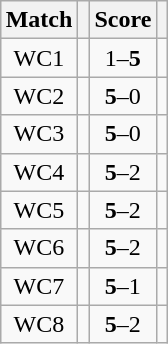<table class="wikitable" style="font-size: 100%; margin: 1em auto 1em auto;">
<tr>
<th>Match</th>
<th></th>
<th>Score</th>
<th></th>
</tr>
<tr>
<td align="center">WC1</td>
<td></td>
<td align="center">1–<strong>5</strong></td>
<td><strong></strong></td>
</tr>
<tr>
<td align="center">WC2</td>
<td><strong></strong></td>
<td align="center"><strong>5</strong>–0</td>
<td></td>
</tr>
<tr>
<td align="center">WC3</td>
<td><strong></strong></td>
<td align="center"><strong>5</strong>–0</td>
<td></td>
</tr>
<tr>
<td align="center">WC4</td>
<td><strong></strong></td>
<td align="center"><strong>5</strong>–2</td>
<td></td>
</tr>
<tr>
<td align="center">WC5</td>
<td><strong></strong></td>
<td align="center"><strong>5</strong>–2</td>
<td></td>
</tr>
<tr>
<td align="center">WC6</td>
<td><strong></strong></td>
<td align="center"><strong>5</strong>–2</td>
<td></td>
</tr>
<tr>
<td align="center">WC7</td>
<td><strong></strong></td>
<td align="center"><strong>5</strong>–1</td>
<td></td>
</tr>
<tr>
<td align="center">WC8</td>
<td><strong></strong></td>
<td align="center"><strong>5</strong>–2</td>
<td></td>
</tr>
</table>
